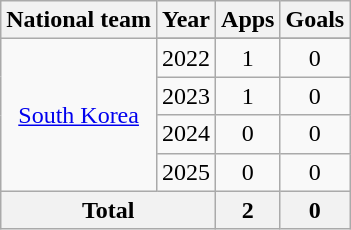<table class="wikitable" style="text-align:center">
<tr>
<th>National team</th>
<th>Year</th>
<th>Apps</th>
<th>Goals</th>
</tr>
<tr>
<td rowspan="5"><a href='#'>South Korea</a></td>
</tr>
<tr>
<td>2022</td>
<td>1</td>
<td>0</td>
</tr>
<tr>
<td>2023</td>
<td>1</td>
<td>0</td>
</tr>
<tr>
<td>2024</td>
<td>0</td>
<td>0</td>
</tr>
<tr>
<td>2025</td>
<td>0</td>
<td>0</td>
</tr>
<tr>
<th colspan="2">Total</th>
<th>2</th>
<th>0</th>
</tr>
</table>
